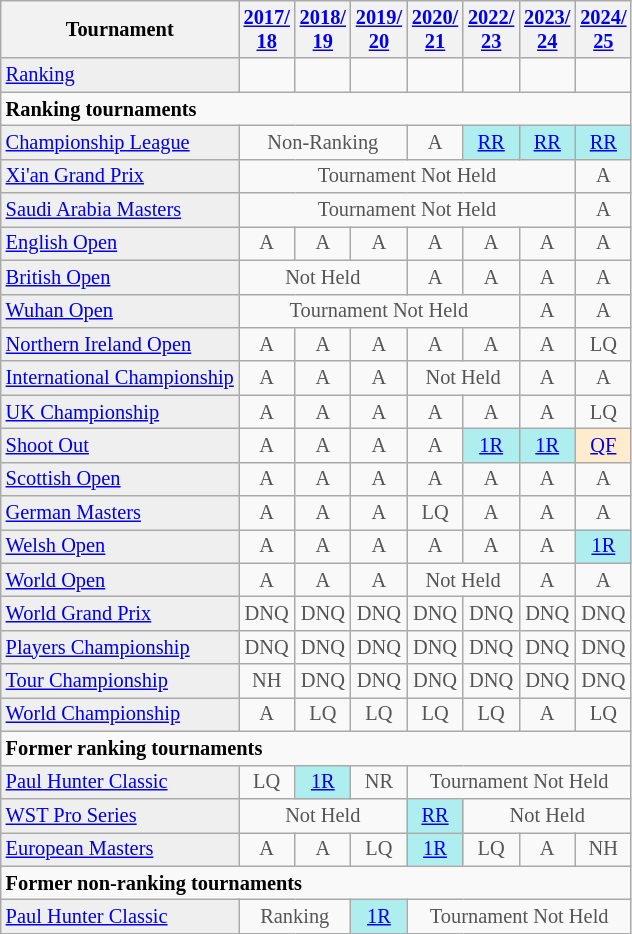<table class="wikitable" style="font-size:85%;">
<tr>
<th>Tournament</th>
<th><a href='#'>2017/<br>18</a></th>
<th><a href='#'>2018/<br>19</a></th>
<th><a href='#'>2019/<br>20</a></th>
<th><a href='#'>2020/<br>21</a></th>
<th><a href='#'>2022/<br>23</a></th>
<th><a href='#'>2023/<br>24</a></th>
<th><a href='#'>2024/<br>25</a></th>
</tr>
<tr>
<td style="background:#EFEFEF;"><a href='#'>Ranking</a></td>
<td align="center"></td>
<td align="center"></td>
<td align="center"></td>
<td align="center"></td>
<td align="center"></td>
<td align="center"></td>
<td align="center"></td>
</tr>
<tr>
<td colspan="10"><strong>Ranking tournaments</strong></td>
</tr>
<tr>
<td style="background:#EFEFEF;"><a href='#'>Championship League</a></td>
<td align="center" colspan="3" style="color:#555555;">Non-Ranking</td>
<td align="center" style="color:#555555;">A</td>
<td align="center" style="background:#afeeee;"><a href='#'>RR</a></td>
<td align="center" style="background:#afeeee;"><a href='#'>RR</a></td>
<td align="center" style="background:#afeeee;"><a href='#'>RR</a></td>
</tr>
<tr>
<td style="background:#EFEFEF;"><a href='#'>Xi'an Grand Prix</a></td>
<td align="center" colspan="6" style="color:#555555;">Tournament Not Held</td>
<td align="center" style="color:#555555;">A</td>
</tr>
<tr>
<td style="background:#EFEFEF;"><a href='#'>Saudi Arabia Masters</a></td>
<td align="center" colspan="6" style="color:#555555;">Tournament Not Held</td>
<td align="center" style="color:#555555;">A</td>
</tr>
<tr>
<td style="background:#EFEFEF;"><a href='#'>English Open</a></td>
<td align="center" style="color:#555555;">A</td>
<td align="center" style="color:#555555;">A</td>
<td align="center" style="color:#555555;">A</td>
<td align="center" style="color:#555555;">A</td>
<td align="center" style="color:#555555;">A</td>
<td align="center" style="color:#555555;">A</td>
<td align="center" style="color:#555555;">A</td>
</tr>
<tr>
<td style="background:#EFEFEF;"><a href='#'>British Open</a></td>
<td align="center" colspan="3" style="color:#555555;">Not Held</td>
<td align="center" style="color:#555555;">A</td>
<td align="center" style="color:#555555;">A</td>
<td align="center" style="color:#555555;">A</td>
<td align="center" style="color:#555555;">A</td>
</tr>
<tr>
<td style="background:#EFEFEF;"><a href='#'>Wuhan Open</a></td>
<td align="center" colspan="5" style="color:#555555;">Tournament Not Held</td>
<td align="center" style="color:#555555;">A</td>
<td align="center" style="color:#555555;">A</td>
</tr>
<tr>
<td style="background:#EFEFEF;"><a href='#'>Northern Ireland Open</a></td>
<td align="center" style="color:#555555;">A</td>
<td align="center" style="color:#555555;">A</td>
<td align="center" style="color:#555555;">A</td>
<td align="center" style="color:#555555;">A</td>
<td align="center" style="color:#555555;">A</td>
<td align="center" style="color:#555555;">A</td>
<td align="center" style="color:#555555;">LQ</td>
</tr>
<tr>
<td style="background:#EFEFEF;"><a href='#'>International Championship</a></td>
<td align="center" style="color:#555555;">A</td>
<td align="center" style="color:#555555;">A</td>
<td align="center" style="color:#555555;">A</td>
<td align="center" colspan="2" style="color:#555555;">Not Held</td>
<td align="center" style="color:#555555;">A</td>
<td align="center" style="color:#555555;">A</td>
</tr>
<tr>
<td style="background:#EFEFEF;"><a href='#'>UK Championship</a></td>
<td align="center" style="color:#555555;">A</td>
<td align="center" style="color:#555555;">A</td>
<td align="center" style="color:#555555;">A</td>
<td align="center" style="color:#555555;">A</td>
<td align="center" style="color:#555555;">A</td>
<td align="center" style="color:#555555;">A</td>
<td align="center" style="color:#555555;">LQ</td>
</tr>
<tr>
<td style="background:#EFEFEF;"><a href='#'>Shoot Out</a></td>
<td align="center" style="color:#555555;">A</td>
<td align="center" style="color:#555555;">A</td>
<td align="center" style="color:#555555;">A</td>
<td align="center" style="color:#555555;">A</td>
<td align="center" style="background:#afeeee;"><a href='#'>1R</a></td>
<td align="center" style="background:#afeeee;"><a href='#'>1R</a></td>
<td align="center" style="background:#ffebcd;"><a href='#'>QF</a></td>
</tr>
<tr>
<td style="background:#EFEFEF;"><a href='#'>Scottish Open</a></td>
<td align="center" style="color:#555555;">A</td>
<td align="center" style="color:#555555;">A</td>
<td align="center" style="color:#555555;">A</td>
<td align="center" style="color:#555555;">A</td>
<td align="center" style="color:#555555;">A</td>
<td align="center" style="color:#555555;">A</td>
<td align="center" style="color:#555555;">A</td>
</tr>
<tr>
<td style="background:#EFEFEF;"><a href='#'>German Masters</a></td>
<td align="center" style="color:#555555;">A</td>
<td align="center" style="color:#555555;">A</td>
<td align="center" style="color:#555555;">A</td>
<td align="center" style="color:#555555;">LQ</td>
<td align="center" style="color:#555555;">A</td>
<td align="center" style="color:#555555;">A</td>
<td align="center" style="color:#555555;">A</td>
</tr>
<tr>
<td style="background:#EFEFEF;"><a href='#'>Welsh Open</a></td>
<td align="center" style="color:#555555;">A</td>
<td align="center" style="color:#555555;">A</td>
<td align="center" style="color:#555555;">A</td>
<td align="center" style="color:#555555;">A</td>
<td align="center" style="color:#555555;">A</td>
<td align="center" style="color:#555555;">A</td>
<td align="center" style="background:#afeeee;"><a href='#'>1R</a></td>
</tr>
<tr>
<td style="background:#EFEFEF;"><a href='#'>World Open</a></td>
<td align="center" style="color:#555555;">A</td>
<td align="center" style="color:#555555;">A</td>
<td align="center" style="color:#555555;">A</td>
<td align="center" colspan="2" style="color:#555555;">Not Held</td>
<td align="center" style="color:#555555;">A</td>
<td align="center" style="color:#555555;">A</td>
</tr>
<tr>
<td style="background:#EFEFEF;"><a href='#'>World Grand Prix</a></td>
<td align="center" style="color:#555555;">DNQ</td>
<td align="center" style="color:#555555;">DNQ</td>
<td align="center" style="color:#555555;">DNQ</td>
<td align="center" style="color:#555555;">DNQ</td>
<td align="center" style="color:#555555;">DNQ</td>
<td align="center" style="color:#555555;">DNQ</td>
<td align="center" style="color:#555555;">DNQ</td>
</tr>
<tr>
<td style="background:#EFEFEF;"><a href='#'>Players Championship</a></td>
<td align="center" style="color:#555555;">DNQ</td>
<td align="center" style="color:#555555;">DNQ</td>
<td align="center" style="color:#555555;">DNQ</td>
<td align="center" style="color:#555555;">DNQ</td>
<td align="center" style="color:#555555;">DNQ</td>
<td align="center" style="color:#555555;">DNQ</td>
<td align="center" style="color:#555555;">DNQ</td>
</tr>
<tr>
<td style="background:#EFEFEF;"><a href='#'>Tour Championship</a></td>
<td align="center" style="color:#555555;">NH</td>
<td align="center" style="color:#555555;">DNQ</td>
<td align="center" style="color:#555555;">DNQ</td>
<td align="center" style="color:#555555;">DNQ</td>
<td align="center" style="color:#555555;">DNQ</td>
<td align="center" style="color:#555555;">DNQ</td>
<td align="center" style="color:#555555;">DNQ</td>
</tr>
<tr>
<td style="background:#EFEFEF;"><a href='#'>World Championship</a></td>
<td align="center" style="color:#555555;">A</td>
<td align="center" style="color:#555555;">LQ</td>
<td align="center" style="color:#555555;">LQ</td>
<td align="center" style="color:#555555;">LQ</td>
<td align="center" style="color:#555555;">LQ</td>
<td align="center" style="color:#555555;">A</td>
<td align="center" style="color:#555555;">LQ</td>
</tr>
<tr>
<td colspan="10"><strong>Former ranking tournaments</strong></td>
</tr>
<tr>
<td style="background:#EFEFEF;"><a href='#'>Paul Hunter Classic</a></td>
<td align="center" style="color:#555555;">LQ</td>
<td align="center" style="background:#afeeee;"><a href='#'>1R</a></td>
<td align="center" style="color:#555555;">NR</td>
<td align="center" colspan="10" style="color:#555555;">Tournament Not Held</td>
</tr>
<tr>
<td style="background:#EFEFEF;"><a href='#'>WST Pro Series</a></td>
<td align="center" colspan="3" style="color:#555555;">Not Held</td>
<td align="center" style="background:#afeeee;"><a href='#'>RR</a></td>
<td align="center" colspan="3" style="color:#555555;">Not Held</td>
</tr>
<tr>
<td style="background:#EFEFEF;"><a href='#'>European Masters</a></td>
<td align="center" style="color:#555555;">A</td>
<td align="center" style="color:#555555;">A</td>
<td align="center" style="color:#555555;">LQ</td>
<td align="center" style="background:#afeeee;"><a href='#'>1R</a></td>
<td align="center" style="color:#555555;">LQ</td>
<td align="center" style="color:#555555;">A</td>
<td align="center" style="color:#555555;">NH</td>
</tr>
<tr>
<td colspan="10"><strong>Former non-ranking tournaments</strong></td>
</tr>
<tr>
<td style="background:#EFEFEF;"><a href='#'>Paul Hunter Classic</a></td>
<td align="center" colspan="2" style="color:#555555;">Ranking</td>
<td align="center" style="background:#afeeee;"><a href='#'>1R</a></td>
<td align="center" colspan="10" style="color:#555555;">Tournament Not Held</td>
</tr>
</table>
